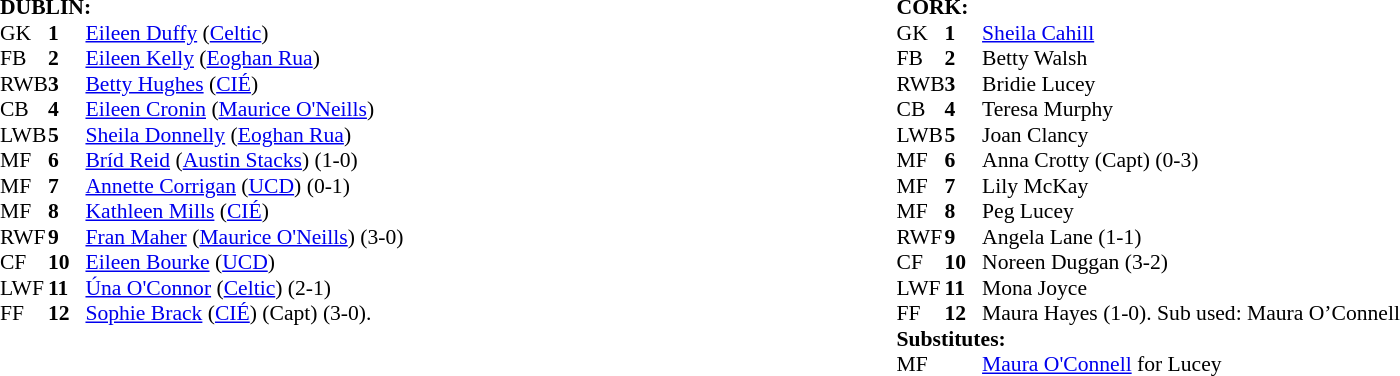<table width="100%">
<tr>
<td valign="top" width="50%"><br><table style="font-size: 90%" cellspacing="0" cellpadding="0" align=center>
<tr>
<td colspan="4"><strong>DUBLIN:</strong></td>
</tr>
<tr>
<th width="25"></th>
<th width="25"></th>
</tr>
<tr>
<td>GK</td>
<td><strong>1</strong></td>
<td><a href='#'>Eileen Duffy</a> (<a href='#'>Celtic</a>)</td>
</tr>
<tr>
<td>FB</td>
<td><strong>2</strong></td>
<td><a href='#'>Eileen Kelly</a> (<a href='#'>Eoghan Rua</a>)</td>
</tr>
<tr>
<td>RWB</td>
<td><strong>3</strong></td>
<td><a href='#'>Betty Hughes</a> (<a href='#'>CIÉ</a>)</td>
</tr>
<tr>
<td>CB</td>
<td><strong>4</strong></td>
<td><a href='#'>Eileen Cronin</a> (<a href='#'>Maurice O'Neills</a>)</td>
</tr>
<tr>
<td>LWB</td>
<td><strong>5</strong></td>
<td><a href='#'>Sheila Donnelly</a> (<a href='#'>Eoghan Rua</a>)</td>
</tr>
<tr>
<td>MF</td>
<td><strong>6</strong></td>
<td><a href='#'>Bríd Reid</a> (<a href='#'>Austin Stacks</a>) (1-0)</td>
</tr>
<tr>
<td>MF</td>
<td><strong>7</strong></td>
<td><a href='#'>Annette Corrigan</a> (<a href='#'>UCD</a>) (0-1)</td>
</tr>
<tr>
<td>MF</td>
<td><strong>8</strong></td>
<td><a href='#'>Kathleen Mills</a> (<a href='#'>CIÉ</a>)</td>
</tr>
<tr>
<td>RWF</td>
<td><strong>9</strong></td>
<td><a href='#'>Fran Maher</a> (<a href='#'>Maurice O'Neills</a>) (3-0)</td>
</tr>
<tr>
<td>CF</td>
<td><strong>10</strong></td>
<td><a href='#'>Eileen Bourke</a> (<a href='#'>UCD</a>)</td>
</tr>
<tr>
<td>LWF</td>
<td><strong>11</strong></td>
<td><a href='#'>Úna O'Connor</a> (<a href='#'>Celtic</a>) (2-1)</td>
</tr>
<tr>
<td>FF</td>
<td><strong>12</strong></td>
<td><a href='#'>Sophie Brack</a> (<a href='#'>CIÉ</a>) (Capt) (3-0).</td>
</tr>
<tr>
</tr>
</table>
</td>
<td valign="top" width="50%"><br><table style="font-size: 90%" cellspacing="0" cellpadding="0" align=center>
<tr>
<td colspan="4"><strong>CORK:</strong></td>
</tr>
<tr>
<th width="25"></th>
<th width="25"></th>
</tr>
<tr>
<td>GK</td>
<td><strong>1</strong></td>
<td><a href='#'>Sheila Cahill</a></td>
</tr>
<tr>
<td>FB</td>
<td><strong>2</strong></td>
<td>Betty Walsh</td>
</tr>
<tr>
<td>RWB</td>
<td><strong>3</strong></td>
<td>Bridie Lucey</td>
</tr>
<tr>
<td>CB</td>
<td><strong>4</strong></td>
<td>Teresa Murphy</td>
</tr>
<tr>
<td>LWB</td>
<td><strong>5</strong></td>
<td>Joan Clancy</td>
</tr>
<tr>
<td>MF</td>
<td><strong>6</strong></td>
<td>Anna Crotty (Capt) (0-3)</td>
</tr>
<tr>
<td>MF</td>
<td><strong>7</strong></td>
<td>Lily McKay</td>
</tr>
<tr>
<td>MF</td>
<td><strong>8</strong></td>
<td>Peg Lucey </td>
</tr>
<tr>
<td>RWF</td>
<td><strong>9</strong></td>
<td>Angela Lane (1-1)</td>
</tr>
<tr>
<td>CF</td>
<td><strong>10</strong></td>
<td>Noreen Duggan (3-2)</td>
</tr>
<tr>
<td>LWF</td>
<td><strong>11</strong></td>
<td>Mona Joyce</td>
</tr>
<tr>
<td>FF</td>
<td><strong>12</strong></td>
<td>Maura Hayes (1-0). Sub used: Maura O’Connell</td>
</tr>
<tr>
<td colspan=4><strong>Substitutes:</strong></td>
</tr>
<tr>
<td>MF</td>
<td></td>
<td><a href='#'>Maura O'Connell</a> for Lucey </td>
</tr>
<tr>
</tr>
</table>
</td>
</tr>
</table>
